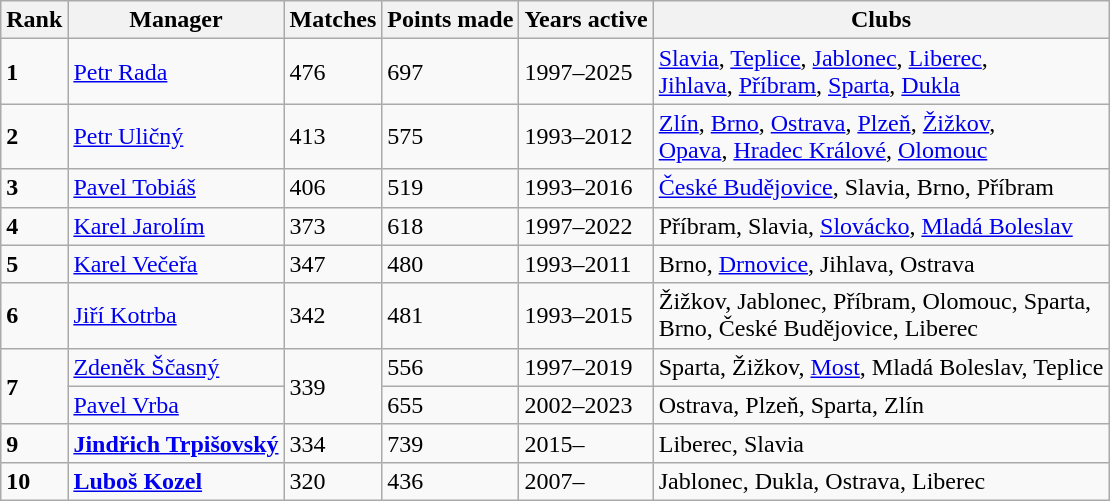<table class="wikitable">
<tr>
<th>Rank</th>
<th>Manager</th>
<th>Matches</th>
<th>Points made</th>
<th>Years active</th>
<th>Clubs</th>
</tr>
<tr>
<td><strong>1</strong></td>
<td> <a href='#'>Petr Rada</a></td>
<td>476</td>
<td>697</td>
<td>1997–2025</td>
<td><a href='#'>Slavia</a>, <a href='#'>Teplice</a>, <a href='#'>Jablonec</a>, <a href='#'>Liberec</a>,<br><a href='#'>Jihlava</a>, <a href='#'>Příbram</a>, <a href='#'>Sparta</a>, <a href='#'>Dukla</a></td>
</tr>
<tr>
<td><strong>2</strong></td>
<td> <a href='#'>Petr Uličný</a></td>
<td>413</td>
<td>575</td>
<td>1993–2012</td>
<td><a href='#'>Zlín</a>, <a href='#'>Brno</a>, <a href='#'>Ostrava</a>, <a href='#'>Plzeň</a>, <a href='#'>Žižkov</a>,<br><a href='#'>Opava</a>, <a href='#'>Hradec Králové</a>, <a href='#'>Olomouc</a></td>
</tr>
<tr>
<td><strong>3</strong></td>
<td> <a href='#'>Pavel Tobiáš</a></td>
<td>406</td>
<td>519</td>
<td>1993–2016</td>
<td><a href='#'>České Budějovice</a>, Slavia, Brno, Příbram</td>
</tr>
<tr>
<td><strong>4</strong></td>
<td> <a href='#'>Karel Jarolím</a></td>
<td>373</td>
<td>618</td>
<td>1997–2022</td>
<td>Příbram, Slavia, <a href='#'>Slovácko</a>, <a href='#'>Mladá Boleslav</a></td>
</tr>
<tr>
<td><strong>5</strong></td>
<td> <a href='#'>Karel Večeřa</a></td>
<td>347</td>
<td>480</td>
<td>1993–2011</td>
<td>Brno, <a href='#'>Drnovice</a>, Jihlava, Ostrava</td>
</tr>
<tr>
<td><strong>6</strong></td>
<td> <a href='#'>Jiří Kotrba</a></td>
<td>342</td>
<td>481</td>
<td>1993–2015</td>
<td>Žižkov, Jablonec, Příbram, Olomouc, Sparta,<br>Brno, České Budějovice, Liberec</td>
</tr>
<tr>
<td rowspan="2"><strong>7</strong></td>
<td> <a href='#'>Zdeněk Ščasný</a></td>
<td rowspan="2">339</td>
<td>556</td>
<td>1997–2019</td>
<td>Sparta, Žižkov, <a href='#'>Most</a>, Mladá Boleslav, Teplice</td>
</tr>
<tr>
<td> <a href='#'>Pavel Vrba</a></td>
<td>655</td>
<td>2002–2023</td>
<td>Ostrava, Plzeň, Sparta, Zlín</td>
</tr>
<tr>
<td><strong>9</strong></td>
<td> <strong><a href='#'>Jindřich Trpišovský</a></strong></td>
<td>334</td>
<td>739</td>
<td>2015–</td>
<td>Liberec, Slavia</td>
</tr>
<tr>
<td><strong>10</strong></td>
<td> <strong><a href='#'>Luboš Kozel</a></strong></td>
<td>320</td>
<td>436</td>
<td>2007–</td>
<td>Jablonec, Dukla, Ostrava, Liberec</td>
</tr>
</table>
